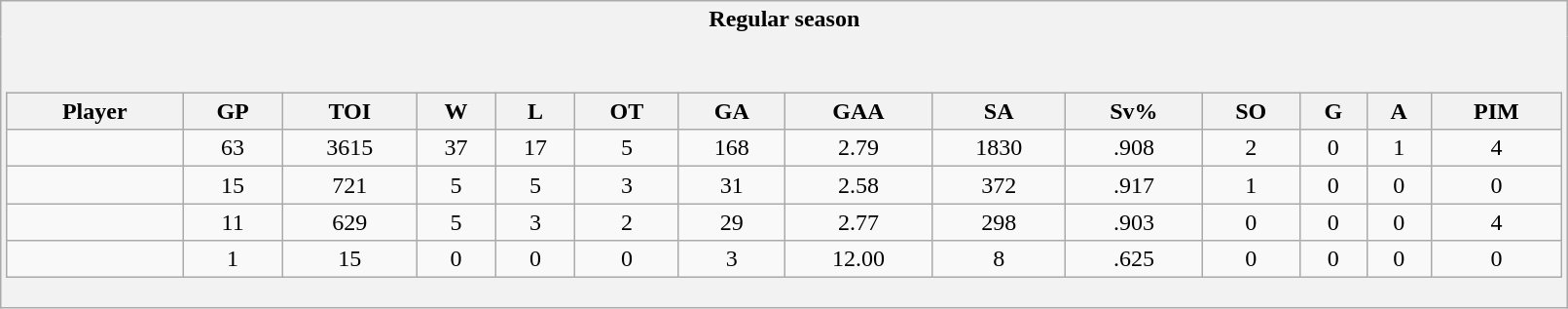<table class="wikitable" style="width:85%;">
<tr>
<th style="border: 0;">Regular season</th>
</tr>
<tr>
<td style="background: #f2f2f2; border: 0; text-align: center;"><br><table class="wikitable sortable" style="width:100%;">
<tr style="text-align:center; background:#ddd;">
<th>Player</th>
<th>GP</th>
<th>TOI</th>
<th>W</th>
<th>L</th>
<th>OT</th>
<th>GA</th>
<th>GAA</th>
<th>SA</th>
<th>Sv%</th>
<th>SO</th>
<th>G</th>
<th>A</th>
<th>PIM</th>
</tr>
<tr align=center>
<td></td>
<td>63</td>
<td>3615</td>
<td>37</td>
<td>17</td>
<td>5</td>
<td>168</td>
<td>2.79</td>
<td>1830</td>
<td>.908</td>
<td>2</td>
<td>0</td>
<td>1</td>
<td>4</td>
</tr>
<tr align=center>
<td></td>
<td>15</td>
<td>721</td>
<td>5</td>
<td>5</td>
<td>3</td>
<td>31</td>
<td>2.58</td>
<td>372</td>
<td>.917</td>
<td>1</td>
<td>0</td>
<td>0</td>
<td>0</td>
</tr>
<tr align=center>
<td></td>
<td>11</td>
<td>629</td>
<td>5</td>
<td>3</td>
<td>2</td>
<td>29</td>
<td>2.77</td>
<td>298</td>
<td>.903</td>
<td>0</td>
<td>0</td>
<td>0</td>
<td>4</td>
</tr>
<tr align=center>
<td></td>
<td>1</td>
<td>15</td>
<td>0</td>
<td>0</td>
<td>0</td>
<td>3</td>
<td>12.00</td>
<td>8</td>
<td>.625</td>
<td>0</td>
<td>0</td>
<td>0</td>
<td>0</td>
</tr>
</table>
</td>
</tr>
</table>
